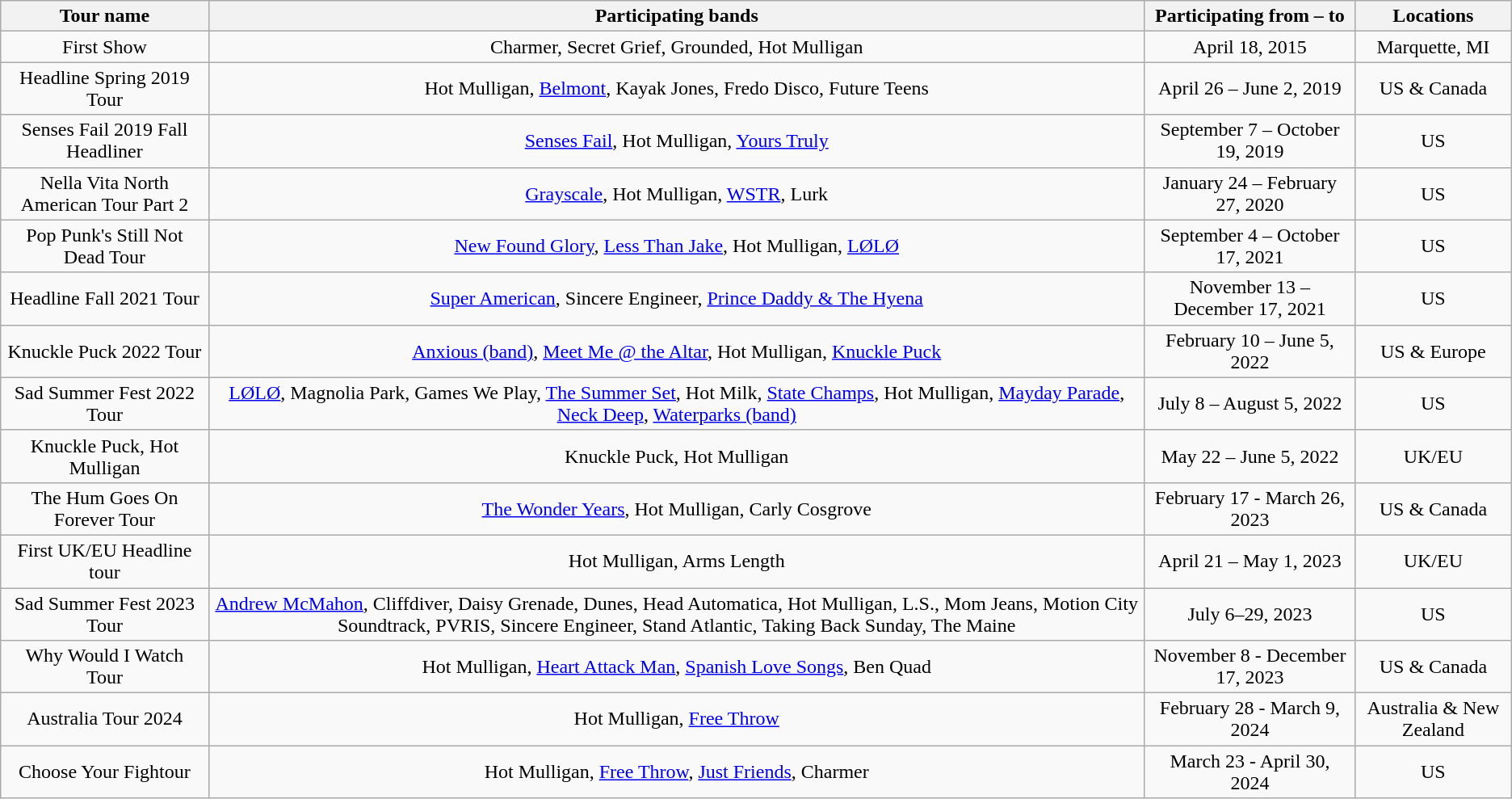<table class="wikitable unsortable" style="text-align: center;">
<tr>
<th>Tour name</th>
<th>Participating bands</th>
<th>Participating from – to</th>
<th>Locations</th>
</tr>
<tr>
<td>First Show</td>
<td>Charmer, Secret Grief, Grounded, Hot Mulligan</td>
<td>April 18, 2015</td>
<td>Marquette, MI</td>
</tr>
<tr>
<td>Headline Spring 2019 Tour</td>
<td>Hot Mulligan, <a href='#'>Belmont</a>, Kayak Jones, Fredo Disco, Future Teens</td>
<td>April 26 – June 2, 2019</td>
<td>US & Canada</td>
</tr>
<tr>
<td>Senses Fail 2019 Fall Headliner</td>
<td><a href='#'>Senses Fail</a>, Hot Mulligan, <a href='#'>Yours Truly</a></td>
<td>September 7 – October 19, 2019</td>
<td>US</td>
</tr>
<tr>
<td>Nella Vita North American Tour Part 2</td>
<td><a href='#'>Grayscale</a>, Hot Mulligan, <a href='#'>WSTR</a>, Lurk</td>
<td>January 24 – February 27, 2020</td>
<td>US</td>
</tr>
<tr>
<td>Pop Punk's Still Not Dead Tour</td>
<td><a href='#'>New Found Glory</a>, <a href='#'>Less Than Jake</a>, Hot Mulligan, <a href='#'>LØLØ</a></td>
<td>September 4 – October 17, 2021</td>
<td>US</td>
</tr>
<tr>
<td>Headline Fall 2021 Tour</td>
<td><a href='#'>Super American</a>, Sincere Engineer, <a href='#'>Prince Daddy & The Hyena</a></td>
<td>November 13 – December 17, 2021</td>
<td>US</td>
</tr>
<tr>
<td>Knuckle Puck 2022 Tour</td>
<td><a href='#'>Anxious (band)</a>, <a href='#'>Meet Me @ the Altar</a>, Hot Mulligan, <a href='#'>Knuckle Puck</a></td>
<td>February 10 – June 5, 2022</td>
<td>US & Europe</td>
</tr>
<tr>
<td>Sad Summer Fest 2022 Tour</td>
<td><a href='#'>LØLØ</a>, Magnolia Park, Games We Play, <a href='#'>The Summer Set</a>, Hot Milk, <a href='#'>State Champs</a>, Hot Mulligan, <a href='#'>Mayday Parade</a>, <a href='#'>Neck Deep</a>, <a href='#'>Waterparks (band)</a></td>
<td>July 8 – August 5, 2022</td>
<td>US</td>
</tr>
<tr>
<td>Knuckle Puck, Hot Mulligan</td>
<td>Knuckle Puck, Hot Mulligan</td>
<td>May 22 – June 5, 2022</td>
<td>UK/EU</td>
</tr>
<tr>
<td>The Hum Goes On Forever Tour</td>
<td><a href='#'>The Wonder Years</a>, Hot Mulligan, Carly Cosgrove</td>
<td>February 17 - March 26, 2023</td>
<td>US & Canada</td>
</tr>
<tr>
<td>First UK/EU Headline tour</td>
<td>Hot Mulligan, Arms Length</td>
<td>April 21 – May 1, 2023</td>
<td>UK/EU</td>
</tr>
<tr>
<td>Sad Summer Fest 2023 Tour</td>
<td><a href='#'>Andrew McMahon</a>, Cliffdiver, Daisy Grenade, Dunes, Head Automatica, Hot Mulligan, L.S., Mom Jeans, Motion City Soundtrack, PVRIS, Sincere Engineer, Stand Atlantic, Taking Back Sunday, The Maine</td>
<td>July 6–29, 2023</td>
<td>US</td>
</tr>
<tr>
<td>Why Would I Watch Tour</td>
<td>Hot Mulligan, <a href='#'>Heart Attack Man</a>, <a href='#'>Spanish Love Songs</a>, Ben Quad</td>
<td>November 8 - December 17, 2023</td>
<td>US & Canada</td>
</tr>
<tr>
<td>Australia Tour 2024</td>
<td>Hot Mulligan, <a href='#'>Free Throw</a></td>
<td>February 28 - March 9, 2024</td>
<td>Australia & New Zealand</td>
</tr>
<tr>
<td>Choose Your Fightour</td>
<td>Hot Mulligan, <a href='#'>Free Throw</a>, <a href='#'>Just Friends</a>, Charmer</td>
<td>March 23 - April 30, 2024</td>
<td>US</td>
</tr>
</table>
